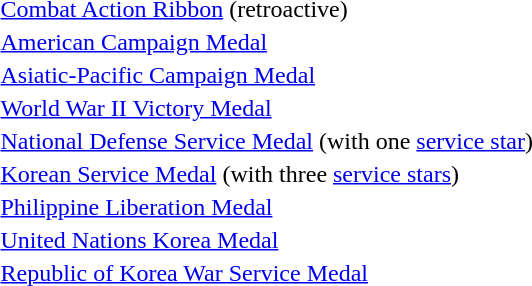<table>
<tr>
<td></td>
<td><a href='#'>Combat Action Ribbon</a> (retroactive)</td>
</tr>
<tr>
<td></td>
<td><a href='#'>American Campaign Medal</a></td>
</tr>
<tr>
<td></td>
<td><a href='#'>Asiatic-Pacific Campaign Medal</a></td>
</tr>
<tr>
<td></td>
<td><a href='#'>World War II Victory Medal</a></td>
</tr>
<tr>
<td></td>
<td><a href='#'>National Defense Service Medal</a> (with one <a href='#'>service star</a>)</td>
</tr>
<tr>
<td></td>
<td><a href='#'>Korean Service Medal</a> (with three <a href='#'>service stars</a>)</td>
</tr>
<tr>
<td></td>
<td><a href='#'>Philippine Liberation Medal</a></td>
</tr>
<tr>
<td></td>
<td><a href='#'>United Nations Korea Medal</a></td>
</tr>
<tr>
<td></td>
<td><a href='#'>Republic of Korea War Service Medal</a></td>
</tr>
</table>
